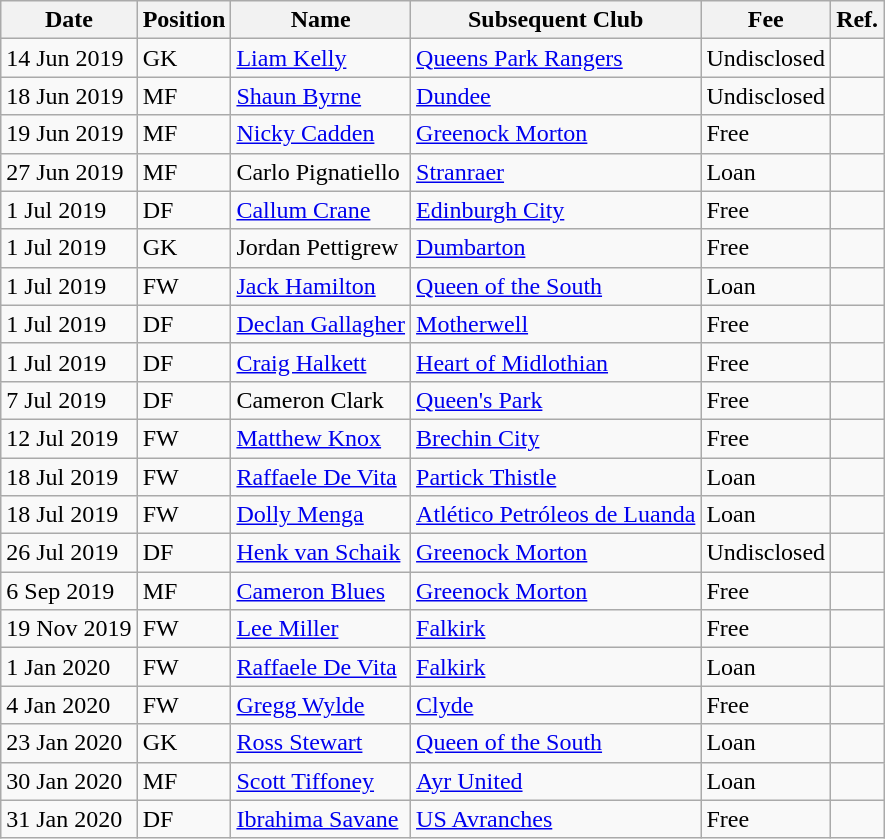<table class="wikitable">
<tr>
<th>Date</th>
<th>Position</th>
<th>Name</th>
<th>Subsequent Club</th>
<th>Fee</th>
<th>Ref.</th>
</tr>
<tr>
<td>14 Jun 2019</td>
<td>GK</td>
<td> <a href='#'>Liam Kelly</a></td>
<td> <a href='#'>Queens Park Rangers</a></td>
<td>Undisclosed</td>
<td></td>
</tr>
<tr>
<td>18 Jun 2019</td>
<td>MF</td>
<td> <a href='#'>Shaun Byrne</a></td>
<td> <a href='#'>Dundee</a></td>
<td>Undisclosed</td>
<td></td>
</tr>
<tr>
<td>19 Jun 2019</td>
<td>MF</td>
<td> <a href='#'>Nicky Cadden</a></td>
<td> <a href='#'>Greenock Morton</a></td>
<td>Free</td>
<td></td>
</tr>
<tr>
<td>27 Jun 2019</td>
<td>MF</td>
<td> Carlo Pignatiello</td>
<td> <a href='#'>Stranraer</a></td>
<td>Loan</td>
<td></td>
</tr>
<tr>
<td>1 Jul 2019</td>
<td>DF</td>
<td> <a href='#'>Callum Crane</a></td>
<td> <a href='#'>Edinburgh City</a></td>
<td>Free</td>
<td></td>
</tr>
<tr>
<td>1 Jul 2019</td>
<td>GK</td>
<td> Jordan Pettigrew</td>
<td> <a href='#'>Dumbarton</a></td>
<td>Free</td>
<td></td>
</tr>
<tr>
<td>1 Jul 2019</td>
<td>FW</td>
<td> <a href='#'>Jack Hamilton</a></td>
<td> <a href='#'>Queen of the South</a></td>
<td>Loan</td>
<td></td>
</tr>
<tr>
<td>1 Jul 2019</td>
<td>DF</td>
<td> <a href='#'>Declan Gallagher</a></td>
<td> <a href='#'>Motherwell</a></td>
<td>Free</td>
<td></td>
</tr>
<tr>
<td>1 Jul 2019</td>
<td>DF</td>
<td> <a href='#'>Craig Halkett</a></td>
<td> <a href='#'>Heart of Midlothian</a></td>
<td>Free</td>
<td></td>
</tr>
<tr>
<td>7 Jul 2019</td>
<td>DF</td>
<td> Cameron Clark</td>
<td> <a href='#'>Queen's Park</a></td>
<td>Free</td>
<td></td>
</tr>
<tr>
<td>12 Jul 2019</td>
<td>FW</td>
<td> <a href='#'>Matthew Knox</a></td>
<td> <a href='#'>Brechin City</a></td>
<td>Free</td>
<td></td>
</tr>
<tr>
<td>18 Jul 2019</td>
<td>FW</td>
<td> <a href='#'>Raffaele De Vita</a></td>
<td> <a href='#'>Partick Thistle</a></td>
<td>Loan</td>
<td></td>
</tr>
<tr>
<td>18 Jul 2019</td>
<td>FW</td>
<td> <a href='#'>Dolly Menga</a></td>
<td> <a href='#'>Atlético Petróleos de Luanda</a></td>
<td>Loan</td>
<td></td>
</tr>
<tr>
<td>26 Jul 2019</td>
<td>DF</td>
<td> <a href='#'>Henk van Schaik</a></td>
<td> <a href='#'>Greenock Morton</a></td>
<td>Undisclosed</td>
<td></td>
</tr>
<tr>
<td>6 Sep 2019</td>
<td>MF</td>
<td> <a href='#'>Cameron Blues</a></td>
<td> <a href='#'>Greenock Morton</a></td>
<td>Free</td>
<td></td>
</tr>
<tr>
<td>19 Nov 2019</td>
<td>FW</td>
<td> <a href='#'>Lee Miller</a></td>
<td> <a href='#'>Falkirk</a></td>
<td>Free</td>
<td></td>
</tr>
<tr>
<td>1 Jan 2020</td>
<td>FW</td>
<td> <a href='#'>Raffaele De Vita</a></td>
<td> <a href='#'>Falkirk</a></td>
<td>Loan</td>
<td></td>
</tr>
<tr>
<td>4 Jan 2020</td>
<td>FW</td>
<td> <a href='#'>Gregg Wylde</a></td>
<td> <a href='#'>Clyde</a></td>
<td>Free</td>
<td></td>
</tr>
<tr>
<td>23 Jan 2020</td>
<td>GK</td>
<td> <a href='#'>Ross Stewart</a></td>
<td> <a href='#'>Queen of the South</a></td>
<td>Loan</td>
<td></td>
</tr>
<tr>
<td>30 Jan 2020</td>
<td>MF</td>
<td> <a href='#'>Scott Tiffoney</a></td>
<td> <a href='#'>Ayr United</a></td>
<td>Loan</td>
<td></td>
</tr>
<tr>
<td>31 Jan 2020</td>
<td>DF</td>
<td> <a href='#'>Ibrahima Savane</a></td>
<td> <a href='#'>US Avranches</a></td>
<td>Free</td>
<td></td>
</tr>
</table>
